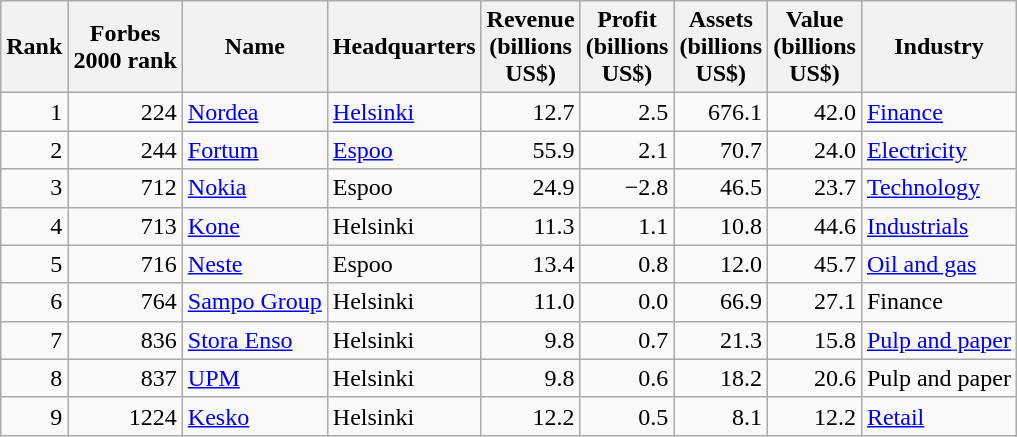<table class="wikitable sortable" style="text-align:right;">
<tr>
<th align="center">Rank</th>
<th align="center">Forbes <br>2000 rank</th>
<th align="center">Name</th>
<th align="center">Headquarters</th>
<th align="center">Revenue<br>(billions <br>US$)</th>
<th align="center">Profit<br>(billions <br>US$)</th>
<th align="center">Assets<br>(billions <br>US$)</th>
<th align="center">Value<br>(billions <br>US$)</th>
<th align="center">Industry</th>
</tr>
<tr>
<td>1</td>
<td>224</td>
<td align="left"><a href='#'>Nordea</a></td>
<td align="left"><a href='#'>Helsinki</a></td>
<td>12.7</td>
<td>2.5</td>
<td>676.1</td>
<td>42.0</td>
<td align="left"><a href='#'>Finance</a></td>
</tr>
<tr>
<td>2</td>
<td>244</td>
<td align="left"><a href='#'>Fortum</a></td>
<td align="left"><a href='#'>Espoo</a></td>
<td>55.9</td>
<td>2.1</td>
<td>70.7</td>
<td>24.0</td>
<td align="left"><a href='#'>Electricity</a></td>
</tr>
<tr>
<td>3</td>
<td>712</td>
<td align="left"><a href='#'>Nokia</a></td>
<td align="left">Espoo</td>
<td>24.9</td>
<td>−2.8</td>
<td>46.5</td>
<td>23.7</td>
<td align="left"><a href='#'>Technology</a></td>
</tr>
<tr>
<td>4</td>
<td>713</td>
<td align="left"><a href='#'>Kone</a></td>
<td align="left">Helsinki</td>
<td>11.3</td>
<td>1.1</td>
<td>10.8</td>
<td>44.6</td>
<td align="left"><a href='#'>Industrials</a></td>
</tr>
<tr>
<td>5</td>
<td>716</td>
<td align="left"><a href='#'>Neste</a></td>
<td align="left">Espoo</td>
<td>13.4</td>
<td>0.8</td>
<td>12.0</td>
<td>45.7</td>
<td align="left"><a href='#'>Oil and gas</a></td>
</tr>
<tr>
<td>6</td>
<td>764</td>
<td align="left"><a href='#'>Sampo Group</a></td>
<td align="left">Helsinki</td>
<td>11.0</td>
<td>0.0</td>
<td>66.9</td>
<td>27.1</td>
<td align="left">Finance</td>
</tr>
<tr>
<td>7</td>
<td>836</td>
<td align="left"><a href='#'>Stora Enso</a></td>
<td align="left">Helsinki</td>
<td>9.8</td>
<td>0.7</td>
<td>21.3</td>
<td>15.8</td>
<td align="left"><a href='#'>Pulp and paper</a></td>
</tr>
<tr>
<td>8</td>
<td>837</td>
<td align="left"><a href='#'>UPM</a></td>
<td align="left">Helsinki</td>
<td>9.8</td>
<td>0.6</td>
<td>18.2</td>
<td>20.6</td>
<td align="left">Pulp and paper</td>
</tr>
<tr>
<td>9</td>
<td>1224</td>
<td align="left"><a href='#'>Kesko</a></td>
<td align="left">Helsinki</td>
<td>12.2</td>
<td>0.5</td>
<td>8.1</td>
<td>12.2</td>
<td align="left"><a href='#'>Retail</a></td>
</tr>
</table>
